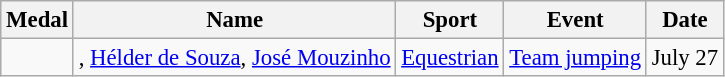<table class="wikitable" style="font-size:95%">
<tr>
<th>Medal</th>
<th>Name</th>
<th>Sport</th>
<th>Event</th>
<th>Date</th>
</tr>
<tr>
<td></td>
<td>, <a href='#'>Hélder de Souza</a>, <a href='#'>José Mouzinho</a></td>
<td><a href='#'>Equestrian</a></td>
<td><a href='#'>Team jumping</a></td>
<td>July 27</td>
</tr>
</table>
